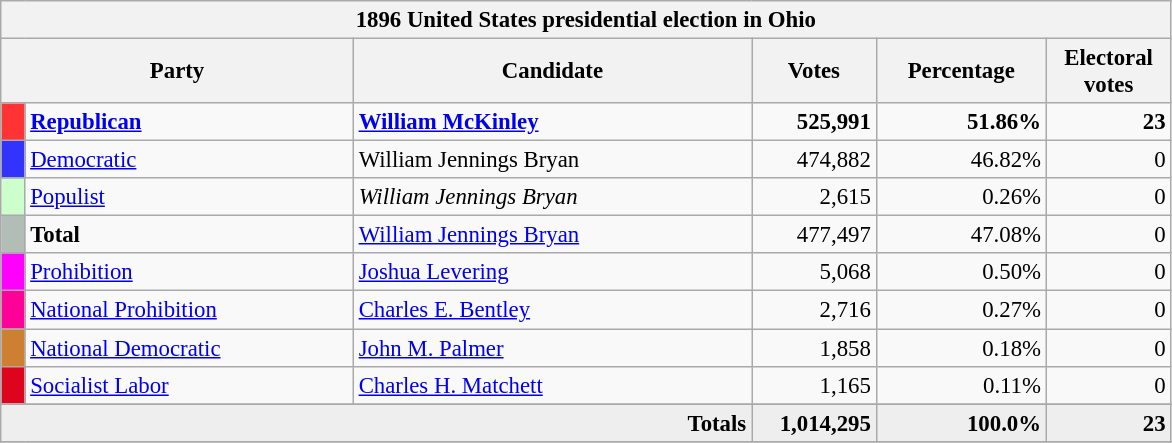<table class="wikitable" style="font-size: 95%;">
<tr>
<th colspan="6">1896 United States presidential election in Ohio</th>
</tr>
<tr>
<th colspan="2" style="width: 15em">Party</th>
<th style="width: 17em">Candidate</th>
<th style="width: 5em">Votes</th>
<th style="width: 7em">Percentage</th>
<th style="width: 5em">Electoral votes</th>
</tr>
<tr>
<th style="background-color:#FF3333; width: 3px"></th>
<td style="width: 130px"><strong><a href='#'>Republican</a></strong></td>
<td><strong><a href='#'>William McKinley</a></strong></td>
<td align="right"><strong>525,991</strong></td>
<td align="right"><strong>51.86%</strong></td>
<td align="right"><strong>23</strong></td>
</tr>
<tr>
<th style="background-color:#3333FF; width: 3px"></th>
<td style="width: 130px"><a href='#'>Democratic</a></td>
<td>William Jennings Bryan</td>
<td align="right">474,882</td>
<td align="right">46.82%</td>
<td align="right">0</td>
</tr>
<tr>
<th style="background-color:#CCFFCC; width: 3px"></th>
<td style="width: 130px"><a href='#'>Populist</a></td>
<td><em>William Jennings Bryan</em></td>
<td align="right">2,615</td>
<td align="right">0.26%</td>
<td align="right">0</td>
</tr>
<tr>
<th style="background-color:#B2BEB5; width: 3px"></th>
<td style="width: 130px"><strong> Total</strong></td>
<td><a href='#'>William Jennings Bryan</a></td>
<td align="right">477,497</td>
<td align="right">47.08%</td>
<td align="right">0</td>
</tr>
<tr>
<th style="background-color:#FF00FF; width: 3px"></th>
<td style="width: 130px"><a href='#'>Prohibition</a></td>
<td><a href='#'>Joshua Levering</a></td>
<td align="right">5,068</td>
<td align="right">0.50%</td>
<td align="right">0</td>
</tr>
<tr>
<th style="background-color:#f09; width: 3px"></th>
<td style="width: 130px"><a href='#'>National Prohibition</a></td>
<td><a href='#'>Charles E. Bentley</a></td>
<td align="right">2,716</td>
<td align="right">0.27%</td>
<td align="right">0</td>
</tr>
<tr>
<th style="background-color:#CD7F32; width: 3px"></th>
<td style="width: 130px"><a href='#'>National Democratic</a></td>
<td><a href='#'>John M. Palmer</a></td>
<td align="right">1,858</td>
<td align="right">0.18%</td>
<td align="right">0</td>
</tr>
<tr>
<th style="background-color:#DD051D; width: 3px"></th>
<td style="width: 130px"><a href='#'>Socialist Labor</a></td>
<td><a href='#'>Charles H. Matchett</a></td>
<td align="right">1,165</td>
<td align="right">0.11%</td>
<td align="right">0</td>
</tr>
<tr>
</tr>
<tr bgcolor="#EEEEEE">
<td colspan="3" align="right"><strong>Totals</strong></td>
<td align="right"><strong>1,014,295</strong></td>
<td align="right"><strong>100.0%</strong></td>
<td align="right"><strong>23</strong></td>
</tr>
<tr>
</tr>
</table>
